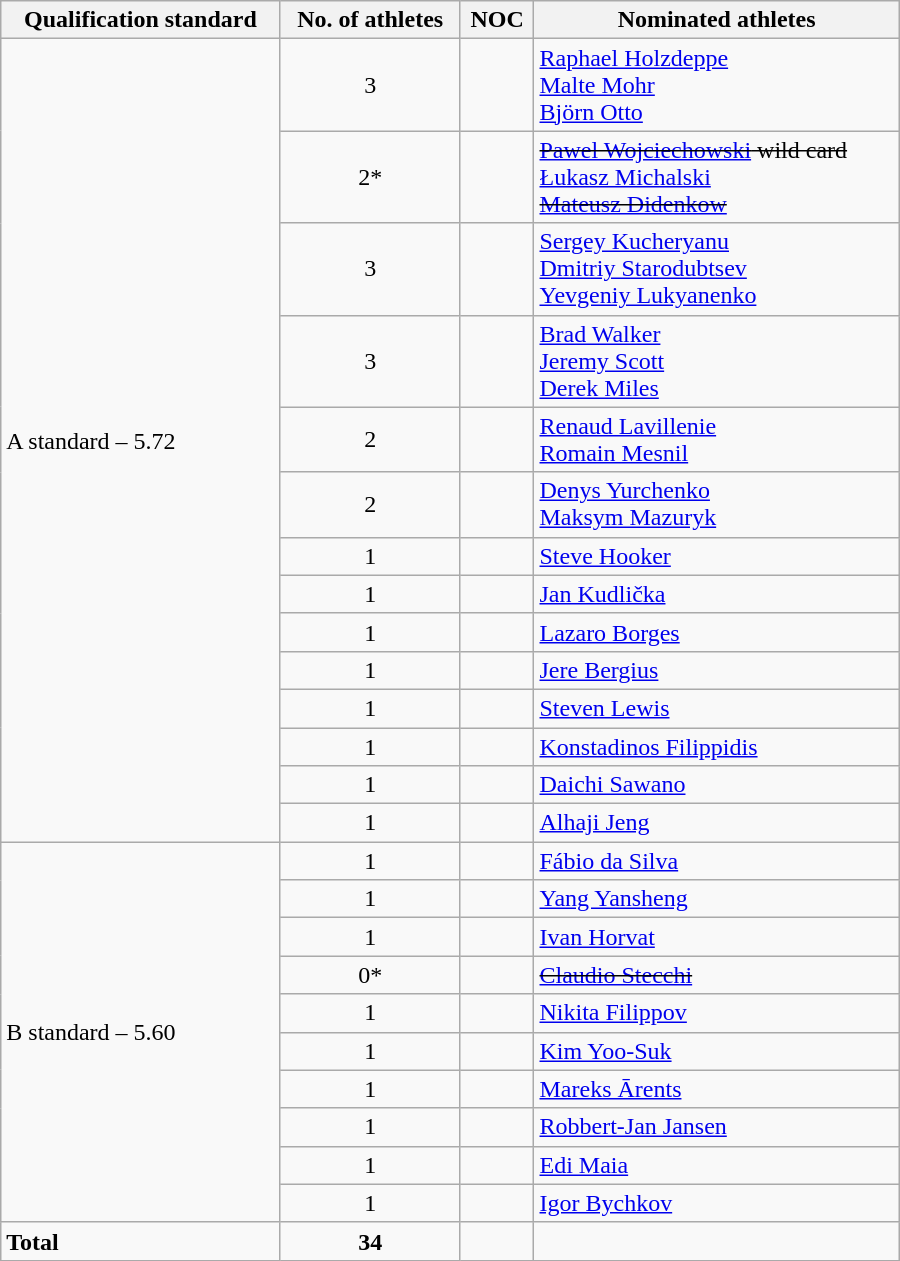<table class="wikitable"  style="text-align:left; width:600px;">
<tr>
<th>Qualification standard</th>
<th>No. of athletes</th>
<th>NOC</th>
<th>Nominated athletes</th>
</tr>
<tr>
<td rowspan="14">A standard – 5.72</td>
<td align=center>3</td>
<td></td>
<td><a href='#'>Raphael Holzdeppe</a><br><a href='#'>Malte Mohr</a><br><a href='#'>Björn Otto</a></td>
</tr>
<tr>
<td align=center>2*</td>
<td></td>
<td><s><a href='#'>Pawel Wojciechowski</a> wild card </s><br><a href='#'>Łukasz Michalski</a><br><s><a href='#'>Mateusz Didenkow</a></s></td>
</tr>
<tr>
<td align=center>3</td>
<td></td>
<td><a href='#'>Sergey Kucheryanu</a><br><a href='#'>Dmitriy Starodubtsev</a><br><a href='#'>Yevgeniy Lukyanenko</a></td>
</tr>
<tr>
<td align=center>3</td>
<td></td>
<td><a href='#'>Brad Walker</a><br><a href='#'>Jeremy Scott</a><br><a href='#'>Derek Miles</a></td>
</tr>
<tr>
<td align=center>2</td>
<td></td>
<td><a href='#'>Renaud Lavillenie</a><br><a href='#'>Romain Mesnil</a></td>
</tr>
<tr>
<td align=center>2</td>
<td></td>
<td><a href='#'>Denys Yurchenko</a><br><a href='#'>Maksym Mazuryk</a></td>
</tr>
<tr>
<td align=center>1</td>
<td></td>
<td><a href='#'>Steve Hooker</a></td>
</tr>
<tr>
<td align=center>1</td>
<td></td>
<td><a href='#'>Jan Kudlička</a></td>
</tr>
<tr>
<td align=center>1</td>
<td></td>
<td><a href='#'>Lazaro Borges</a></td>
</tr>
<tr>
<td align=center>1</td>
<td></td>
<td><a href='#'>Jere Bergius</a></td>
</tr>
<tr>
<td align=center>1</td>
<td></td>
<td><a href='#'>Steven Lewis</a></td>
</tr>
<tr>
<td align=center>1</td>
<td></td>
<td><a href='#'>Konstadinos Filippidis</a></td>
</tr>
<tr>
<td align=center>1</td>
<td></td>
<td><a href='#'>Daichi Sawano</a></td>
</tr>
<tr>
<td align=center>1</td>
<td></td>
<td><a href='#'>Alhaji Jeng</a></td>
</tr>
<tr>
<td rowspan="10">B standard – 5.60</td>
<td align=center>1</td>
<td></td>
<td><a href='#'>Fábio da Silva</a></td>
</tr>
<tr>
<td align=center>1</td>
<td></td>
<td><a href='#'>Yang Yansheng</a></td>
</tr>
<tr>
<td align=center>1</td>
<td></td>
<td><a href='#'>Ivan Horvat</a></td>
</tr>
<tr>
<td align=center>0*</td>
<td></td>
<td><s><a href='#'>Claudio Stecchi</a></s></td>
</tr>
<tr>
<td align=center>1</td>
<td></td>
<td><a href='#'>Nikita Filippov</a></td>
</tr>
<tr>
<td align=center>1</td>
<td></td>
<td><a href='#'>Kim Yoo-Suk</a></td>
</tr>
<tr>
<td align=center>1</td>
<td></td>
<td><a href='#'>Mareks Ārents</a></td>
</tr>
<tr>
<td align=center>1</td>
<td></td>
<td><a href='#'>Robbert-Jan Jansen</a></td>
</tr>
<tr>
<td align=center>1</td>
<td></td>
<td><a href='#'>Edi Maia</a></td>
</tr>
<tr>
<td align=center>1</td>
<td></td>
<td><a href='#'>Igor Bychkov</a></td>
</tr>
<tr>
<td><strong>Total</strong></td>
<td align=center><strong>34</strong></td>
<td></td>
<td></td>
</tr>
</table>
